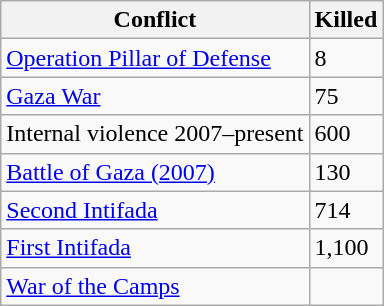<table class="wikitable sortable">
<tr>
<th>Conflict</th>
<th>Killed</th>
</tr>
<tr>
<td><a href='#'>Operation Pillar of Defense</a></td>
<td>8</td>
</tr>
<tr>
<td><a href='#'>Gaza War</a></td>
<td>75</td>
</tr>
<tr>
<td>Internal violence 2007–present</td>
<td>600</td>
</tr>
<tr>
<td><a href='#'>Battle of Gaza (2007)</a></td>
<td>130</td>
</tr>
<tr>
<td><a href='#'>Second Intifada</a></td>
<td>714</td>
</tr>
<tr>
<td><a href='#'>First Intifada</a></td>
<td>1,100</td>
</tr>
<tr>
<td><a href='#'>War of the Camps</a></td>
<td></td>
</tr>
</table>
